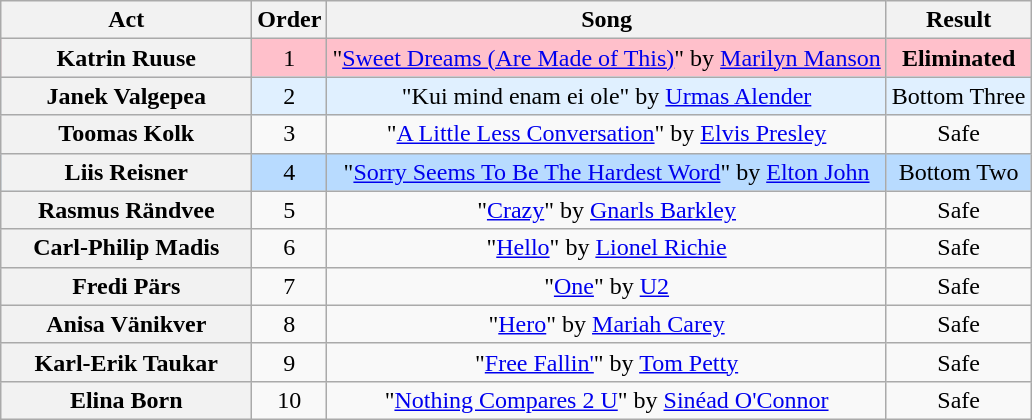<table class="wikitable plainrowheaders" style="text-align:center;">
<tr>
<th scope="col" style="width:10em;">Act</th>
<th scope="col">Order</th>
<th scope="col">Song</th>
<th scope="col">Result</th>
</tr>
<tr style="background:pink;">
<th scope="row"><strong>Katrin Ruuse</strong></th>
<td>1</td>
<td>"<a href='#'>Sweet Dreams (Are Made of This)</a>" by <a href='#'>Marilyn Manson</a></td>
<td><strong>Eliminated</strong></td>
</tr>
<tr bgcolor="E0F0FF">
<th scope="row">Janek Valgepea</th>
<td>2</td>
<td>"Kui mind enam ei ole" by <a href='#'>Urmas Alender</a></td>
<td>Bottom Three</td>
</tr>
<tr>
<th scope="row">Toomas Kolk</th>
<td>3</td>
<td>"<a href='#'>A Little Less Conversation</a>" by <a href='#'>Elvis Presley</a></td>
<td>Safe</td>
</tr>
<tr bgcolor="B8DBFF">
<th scope="row">Liis Reisner</th>
<td>4</td>
<td>"<a href='#'>Sorry Seems To Be The Hardest Word</a>" by <a href='#'>Elton John</a></td>
<td>Bottom Two</td>
</tr>
<tr>
<th scope="row">Rasmus Rändvee</th>
<td>5</td>
<td>"<a href='#'>Crazy</a>" by <a href='#'>Gnarls Barkley</a></td>
<td>Safe</td>
</tr>
<tr>
<th scope="row">Carl-Philip Madis</th>
<td>6</td>
<td>"<a href='#'>Hello</a>" by <a href='#'>Lionel Richie</a></td>
<td>Safe</td>
</tr>
<tr>
<th scope="row">Fredi Pärs</th>
<td>7</td>
<td>"<a href='#'>One</a>" by <a href='#'>U2</a></td>
<td>Safe</td>
</tr>
<tr>
<th scope="row">Anisa Vänikver</th>
<td>8</td>
<td>"<a href='#'>Hero</a>" by <a href='#'>Mariah Carey</a></td>
<td>Safe</td>
</tr>
<tr>
<th scope="row">Karl-Erik Taukar</th>
<td>9</td>
<td>"<a href='#'>Free Fallin'</a>" by <a href='#'>Tom Petty</a></td>
<td>Safe</td>
</tr>
<tr>
<th scope="row">Elina Born</th>
<td>10</td>
<td>"<a href='#'>Nothing Compares 2 U</a>" by <a href='#'>Sinéad O'Connor</a></td>
<td>Safe</td>
</tr>
</table>
